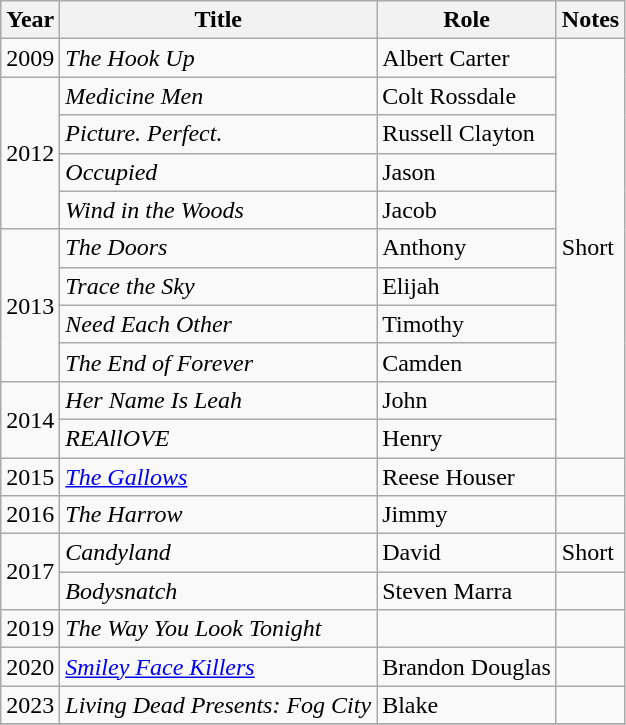<table class="wikitable">
<tr>
<th>Year</th>
<th>Title</th>
<th>Role</th>
<th>Notes</th>
</tr>
<tr>
<td>2009</td>
<td><em>The Hook Up</em></td>
<td>Albert Carter</td>
<td rowspan="11">Short</td>
</tr>
<tr>
<td rowspan="4">2012</td>
<td><em>Medicine Men</em></td>
<td>Colt Rossdale</td>
</tr>
<tr>
<td><em>Picture. Perfect.</em></td>
<td>Russell Clayton</td>
</tr>
<tr>
<td><em>Occupied</em></td>
<td>Jason</td>
</tr>
<tr>
<td><em>Wind in the Woods</em></td>
<td>Jacob</td>
</tr>
<tr>
<td rowspan="4">2013</td>
<td><em>The Doors</em></td>
<td>Anthony</td>
</tr>
<tr>
<td><em>Trace the Sky</em></td>
<td>Elijah</td>
</tr>
<tr>
<td><em>Need Each Other</em></td>
<td>Timothy</td>
</tr>
<tr>
<td><em>The End of Forever</em></td>
<td>Camden</td>
</tr>
<tr>
<td rowspan="2">2014</td>
<td><em>Her Name Is Leah</em></td>
<td>John</td>
</tr>
<tr>
<td><em>REAllOVE</em></td>
<td>Henry</td>
</tr>
<tr>
<td>2015</td>
<td><em><a href='#'>The Gallows</a></em></td>
<td>Reese Houser</td>
<td></td>
</tr>
<tr>
<td>2016</td>
<td><em>The Harrow</em></td>
<td>Jimmy</td>
<td></td>
</tr>
<tr>
<td rowspan="2">2017</td>
<td><em>Candyland</em></td>
<td>David</td>
<td>Short</td>
</tr>
<tr>
<td><em>Bodysnatch</em></td>
<td>Steven Marra</td>
<td></td>
</tr>
<tr>
<td>2019</td>
<td><em>The Way You Look Tonight</em></td>
<td></td>
<td></td>
</tr>
<tr>
<td>2020</td>
<td><em><a href='#'>Smiley Face Killers</a></em></td>
<td>Brandon Douglas</td>
<td></td>
</tr>
<tr>
<td>2023</td>
<td><em>Living Dead Presents: Fog City</em></td>
<td>Blake</td>
<td></td>
</tr>
<tr>
</tr>
</table>
